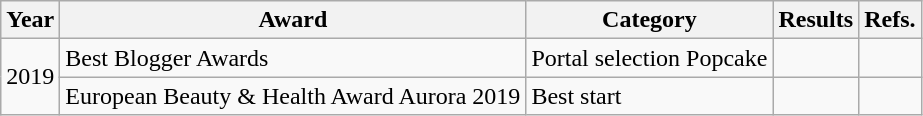<table class="wikitable">
<tr>
<th>Year</th>
<th>Award</th>
<th>Category</th>
<th>Results</th>
<th>Refs.</th>
</tr>
<tr>
<td rowspan="2" align="center">2019</td>
<td>Best Blogger Awards</td>
<td>Portal selection Popcake</td>
<td></td>
<td></td>
</tr>
<tr>
<td>European Beauty & Health Award Aurora 2019</td>
<td>Best start</td>
<td></td>
<td></td>
</tr>
</table>
